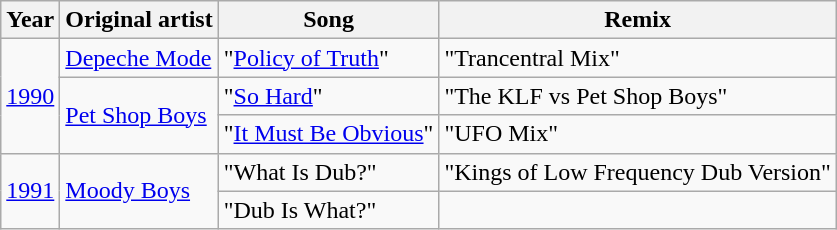<table class="wikitable">
<tr>
<th>Year</th>
<th>Original artist</th>
<th>Song</th>
<th>Remix</th>
</tr>
<tr>
<td rowspan="3"><a href='#'>1990</a></td>
<td><a href='#'>Depeche Mode</a></td>
<td>"<a href='#'>Policy of Truth</a>"</td>
<td>"Trancentral Mix"</td>
</tr>
<tr>
<td rowspan="2"><a href='#'>Pet Shop Boys</a></td>
<td>"<a href='#'>So Hard</a>"</td>
<td>"The KLF vs Pet Shop Boys"</td>
</tr>
<tr>
<td>"<a href='#'>It Must Be Obvious</a>"</td>
<td>"UFO Mix"</td>
</tr>
<tr>
<td rowspan="2"><a href='#'>1991</a></td>
<td rowspan="2"><a href='#'>Moody Boys</a></td>
<td>"What Is Dub?"</td>
<td>"Kings of Low Frequency Dub Version"</td>
</tr>
<tr>
<td>"Dub Is What?"</td>
<td></td>
</tr>
</table>
